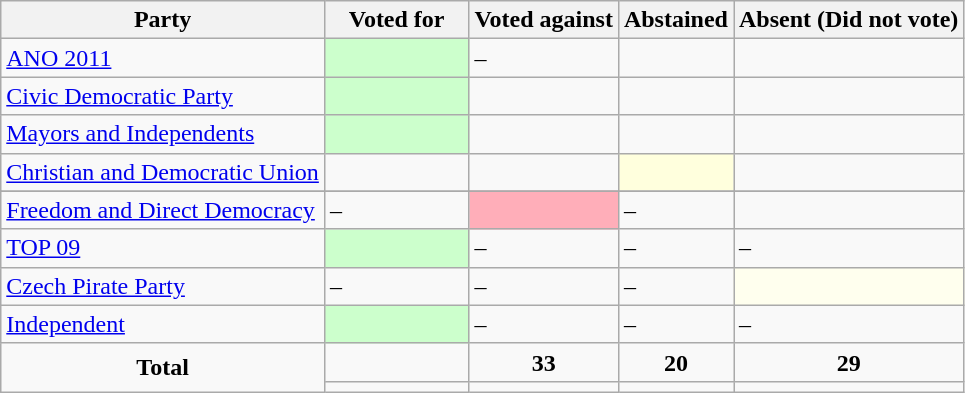<table class="wikitable">
<tr>
<th>Party</th>
<th style="width:15%;">Voted for</th>
<th>Voted against</th>
<th>Abstained</th>
<th>Absent (Did not vote)</th>
</tr>
<tr>
<td> <a href='#'>ANO 2011</a></td>
<td style="background-color:#CCFFCC;"></td>
<td>–</td>
<td></td>
<td></td>
</tr>
<tr>
<td> <a href='#'>Civic Democratic Party</a></td>
<td style="background-color:#CCFFCC;"></td>
<td></td>
<td></td>
<td></td>
</tr>
<tr>
<td> <a href='#'>Mayors and Independents</a></td>
<td style="background-color:#CCFFCC;"></td>
<td></td>
<td></td>
<td></td>
</tr>
<tr>
<td> <a href='#'>Christian and Democratic Union</a></td>
<td></td>
<td></td>
<td style="background-color:#FFD;"></td>
<td></td>
</tr>
<tr>
</tr>
<tr>
<td> <a href='#'>Freedom and Direct Democracy</a></td>
<td>–</td>
<td style="background-color:#FFAEB9;"></td>
<td>–</td>
<td></td>
</tr>
<tr>
<td> <a href='#'>TOP 09</a></td>
<td style="background-color:#CCFFCC;"></td>
<td>–</td>
<td>–</td>
<td>–</td>
</tr>
<tr>
<td> <a href='#'>Czech Pirate Party</a></td>
<td>–</td>
<td>–</td>
<td>–</td>
<td style="background-color:#FFE;"></td>
</tr>
<tr>
<td> <a href='#'>Independent</a></td>
<td style="background-color:#CCFFCC;"></td>
<td>–</td>
<td>–</td>
<td>–</td>
</tr>
<tr>
<td style="text-align:center;" rowspan="2"><strong>Total </strong></td>
<td></td>
<td style="text-align:center;"><strong>33</strong></td>
<td style="text-align:center;"><strong>20</strong></td>
<td style="text-align:center;"><strong>29</strong></td>
</tr>
<tr>
<td style="text-align:center;"></td>
<td style="text-align:center;"></td>
<td style="text-align:center;"></td>
<td style="text-align:center;"></td>
</tr>
</table>
